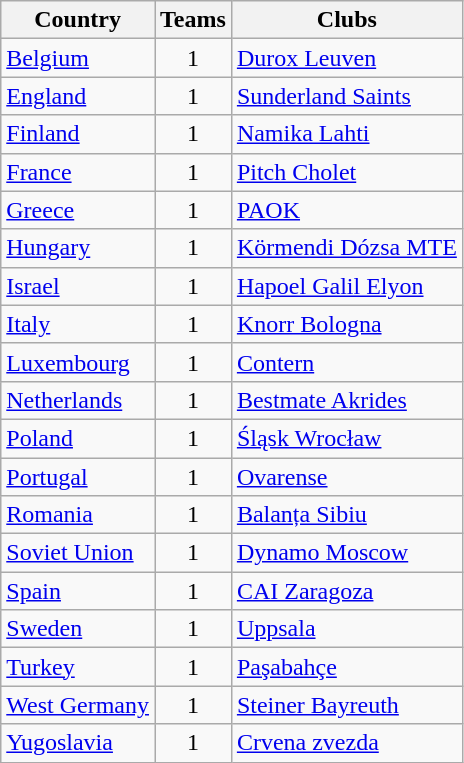<table class="wikitable" style="margin-left:0.5em;">
<tr>
<th>Country</th>
<th>Teams</th>
<th colspan=5>Clubs</th>
</tr>
<tr>
<td> <a href='#'>Belgium</a></td>
<td align=center>1</td>
<td><a href='#'>Durox Leuven</a></td>
</tr>
<tr>
<td> <a href='#'>England</a></td>
<td align=center>1</td>
<td><a href='#'>Sunderland Saints</a></td>
</tr>
<tr>
<td> <a href='#'>Finland</a></td>
<td align=center>1</td>
<td><a href='#'>Namika Lahti</a></td>
</tr>
<tr>
<td> <a href='#'>France</a></td>
<td align=center>1</td>
<td><a href='#'>Pitch Cholet</a></td>
</tr>
<tr>
<td> <a href='#'>Greece</a></td>
<td align=center>1</td>
<td><a href='#'>PAOK</a></td>
</tr>
<tr>
<td> <a href='#'>Hungary</a></td>
<td align=center>1</td>
<td><a href='#'>Körmendi Dózsa MTE</a></td>
</tr>
<tr>
<td> <a href='#'>Israel</a></td>
<td align=center>1</td>
<td><a href='#'>Hapoel Galil Elyon</a></td>
</tr>
<tr>
<td> <a href='#'>Italy</a></td>
<td align=center>1</td>
<td><a href='#'>Knorr Bologna</a></td>
</tr>
<tr>
<td> <a href='#'>Luxembourg</a></td>
<td align=center>1</td>
<td><a href='#'>Contern</a></td>
</tr>
<tr>
<td> <a href='#'>Netherlands</a></td>
<td align=center>1</td>
<td><a href='#'>Bestmate Akrides</a></td>
</tr>
<tr>
<td> <a href='#'>Poland</a></td>
<td align=center>1</td>
<td><a href='#'>Śląsk Wrocław</a></td>
</tr>
<tr>
<td> <a href='#'>Portugal</a></td>
<td align=center>1</td>
<td><a href='#'>Ovarense</a></td>
</tr>
<tr>
<td> <a href='#'>Romania</a></td>
<td align=center>1</td>
<td><a href='#'>Balanța Sibiu</a></td>
</tr>
<tr>
<td> <a href='#'>Soviet Union</a></td>
<td align=center>1</td>
<td><a href='#'>Dynamo Moscow</a></td>
</tr>
<tr>
<td> <a href='#'>Spain</a></td>
<td align=center>1</td>
<td><a href='#'>CAI Zaragoza</a></td>
</tr>
<tr>
<td> <a href='#'>Sweden</a></td>
<td align=center>1</td>
<td><a href='#'>Uppsala</a></td>
</tr>
<tr>
<td> <a href='#'>Turkey</a></td>
<td align=center>1</td>
<td><a href='#'>Paşabahçe</a></td>
</tr>
<tr>
<td> <a href='#'>West Germany</a></td>
<td align=center>1</td>
<td><a href='#'>Steiner Bayreuth</a></td>
</tr>
<tr>
<td> <a href='#'>Yugoslavia</a></td>
<td align=center>1</td>
<td><a href='#'>Crvena zvezda</a></td>
</tr>
</table>
